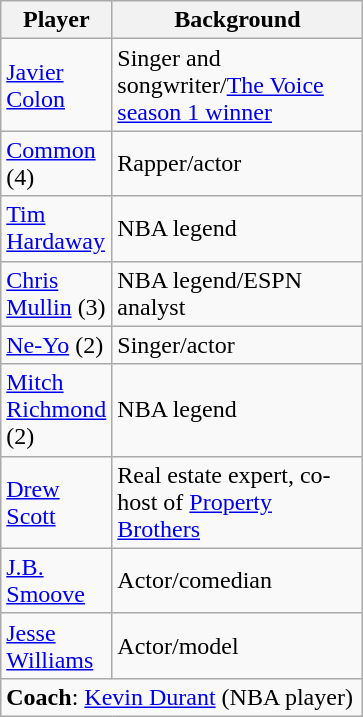<table class="wikitable">
<tr>
<th width=60>Player</th>
<th width=160>Background</th>
</tr>
<tr>
<td><a href='#'>Javier Colon</a></td>
<td>Singer and songwriter/<a href='#'>The Voice season 1 winner</a></td>
</tr>
<tr>
<td><a href='#'>Common</a> (4)</td>
<td>Rapper/actor</td>
</tr>
<tr>
<td><a href='#'>Tim Hardaway</a></td>
<td>NBA legend</td>
</tr>
<tr>
<td><a href='#'>Chris Mullin</a> (3)</td>
<td>NBA legend/ESPN analyst</td>
</tr>
<tr>
<td><a href='#'>Ne-Yo</a> (2)</td>
<td>Singer/actor</td>
</tr>
<tr>
<td><a href='#'>Mitch Richmond</a> (2)</td>
<td>NBA legend</td>
</tr>
<tr>
<td><a href='#'>Drew Scott</a></td>
<td>Real estate expert, co-host of <a href='#'>Property Brothers</a></td>
</tr>
<tr>
<td><a href='#'>J.B. Smoove</a></td>
<td>Actor/comedian</td>
</tr>
<tr>
<td><a href='#'>Jesse Williams</a></td>
<td>Actor/model</td>
</tr>
<tr>
<td colspan="3"><strong>Coach</strong>: <a href='#'>Kevin Durant</a> (NBA player)</td>
</tr>
</table>
